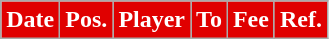<table class="wikitable plainrowheaders sortable">
<tr>
<th style="background:#E00000; color:#FFFFFF; ">Date</th>
<th style="background:#E00000; color:#FFFFFF; ">Pos.</th>
<th style="background:#E00000; color:#FFFFFF; ">Player</th>
<th style="background:#E00000; color:#FFFFFF; ">To</th>
<th style="background:#E00000; color:#FFFFFF; ">Fee</th>
<th style="background:#E00000; color:#FFFFFF; ">Ref.</th>
</tr>
</table>
